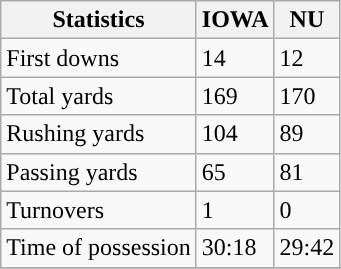<table class="wikitable">
<tr>
<th>Statistics</th>
<th>IOWA</th>
<th>NU</th>
</tr>
<tr>
<td>First downs</td>
<td>14</td>
<td>12</td>
</tr>
<tr>
<td>Total yards</td>
<td>169</td>
<td>170</td>
</tr>
<tr>
<td>Rushing yards</td>
<td>104</td>
<td>89</td>
</tr>
<tr>
<td>Passing yards</td>
<td>65</td>
<td>81</td>
</tr>
<tr>
<td>Turnovers</td>
<td>1</td>
<td>0</td>
</tr>
<tr>
<td>Time of possession</td>
<td>30:18</td>
<td>29:42</td>
</tr>
<tr>
</tr>
</table>
